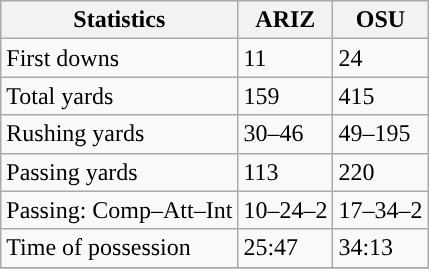<table class="wikitable" style="float: left;">
<tr>
<th>Statistics</th>
<th>ARIZ</th>
<th>OSU</th>
</tr>
<tr>
<td>First downs</td>
<td>11</td>
<td>24</td>
</tr>
<tr>
<td>Total yards</td>
<td>159</td>
<td>415</td>
</tr>
<tr>
<td>Rushing yards</td>
<td>30–46</td>
<td>49–195</td>
</tr>
<tr>
<td>Passing yards</td>
<td>113</td>
<td>220</td>
</tr>
<tr>
<td>Passing: Comp–Att–Int</td>
<td>10–24–2</td>
<td>17–34–2</td>
</tr>
<tr>
<td>Time of possession</td>
<td>25:47</td>
<td>34:13</td>
</tr>
<tr>
</tr>
</table>
